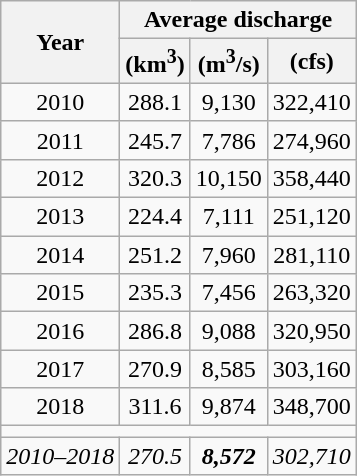<table class="wikitable" style="text-align:center;">
<tr>
<th rowspan="2">Year</th>
<th colspan="3">Average discharge</th>
</tr>
<tr>
<th>(km<sup>3</sup>)</th>
<th>(m<sup>3</sup>/s)</th>
<th>(cfs)</th>
</tr>
<tr>
<td>2010</td>
<td>288.1</td>
<td>9,130</td>
<td>322,410</td>
</tr>
<tr>
<td>2011</td>
<td>245.7</td>
<td>7,786</td>
<td>274,960</td>
</tr>
<tr>
<td>2012</td>
<td>320.3</td>
<td>10,150</td>
<td>358,440</td>
</tr>
<tr>
<td>2013</td>
<td>224.4</td>
<td>7,111</td>
<td>251,120</td>
</tr>
<tr>
<td>2014</td>
<td>251.2</td>
<td>7,960</td>
<td>281,110</td>
</tr>
<tr>
<td>2015</td>
<td>235.3</td>
<td>7,456</td>
<td>263,320</td>
</tr>
<tr>
<td>2016</td>
<td>286.8</td>
<td>9,088</td>
<td>320,950</td>
</tr>
<tr>
<td>2017</td>
<td>270.9</td>
<td>8,585</td>
<td>303,160</td>
</tr>
<tr>
<td>2018</td>
<td>311.6</td>
<td>9,874</td>
<td>348,700</td>
</tr>
<tr>
<td colspan="4"></td>
</tr>
<tr>
<td><em>2010–2018</em></td>
<td><em>270.5</em></td>
<td><strong><em>8,572</em></strong></td>
<td><em>302,710</em></td>
</tr>
</table>
